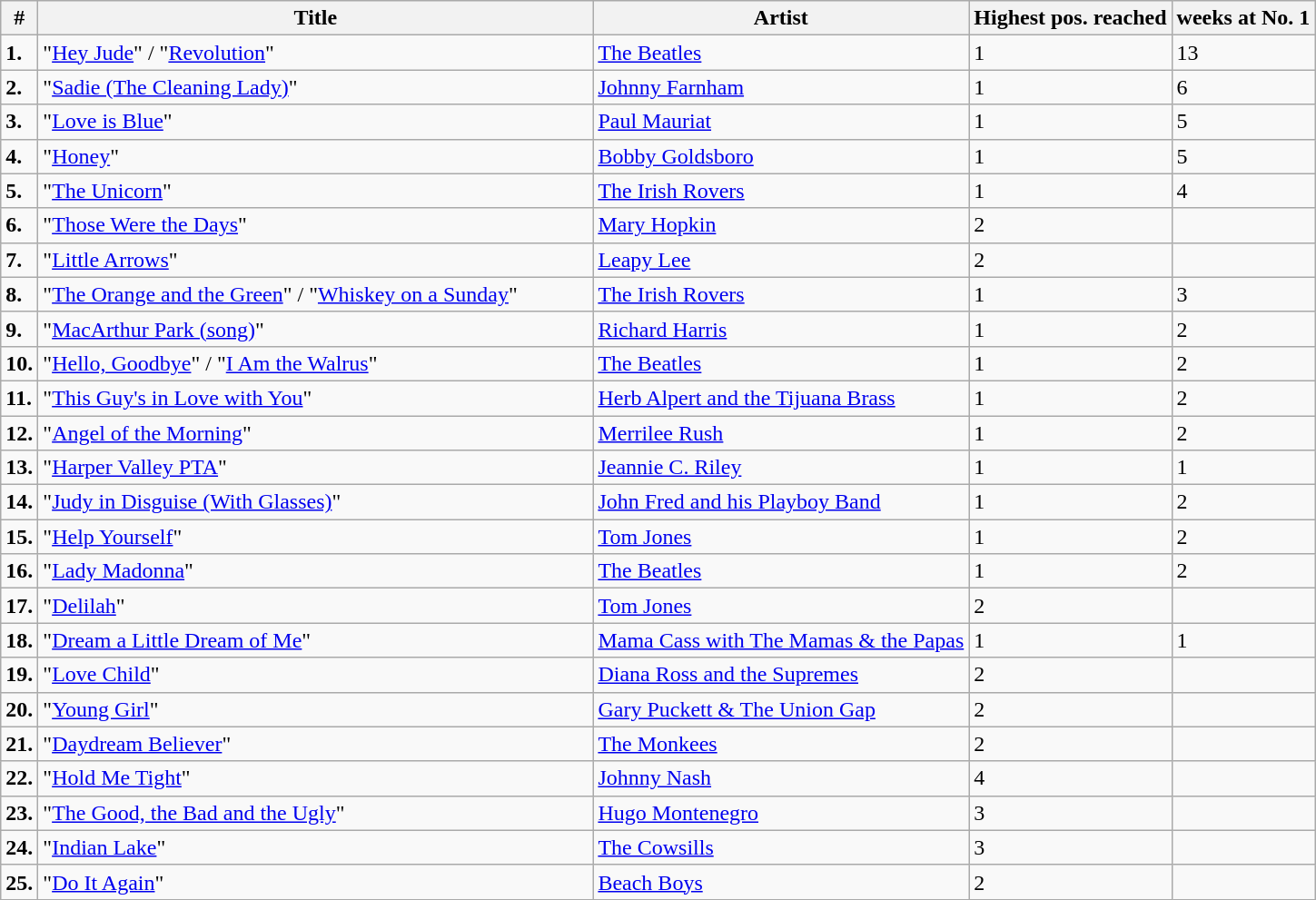<table class="wikitable sortable">
<tr>
<th>#</th>
<th width="400">Title</th>
<th>Artist</th>
<th>Highest pos. reached</th>
<th>weeks at No. 1</th>
</tr>
<tr>
<td><strong>1.</strong></td>
<td>"<a href='#'>Hey Jude</a>" / "<a href='#'>Revolution</a>"</td>
<td><a href='#'>The Beatles</a></td>
<td>1</td>
<td>13</td>
</tr>
<tr>
<td><strong>2.</strong></td>
<td>"<a href='#'>Sadie (The Cleaning Lady)</a>"</td>
<td><a href='#'>Johnny Farnham</a></td>
<td>1</td>
<td>6</td>
</tr>
<tr>
<td><strong>3.</strong></td>
<td>"<a href='#'>Love is Blue</a>"</td>
<td><a href='#'>Paul Mauriat</a></td>
<td>1</td>
<td>5</td>
</tr>
<tr>
<td><strong>4.</strong></td>
<td>"<a href='#'>Honey</a>"</td>
<td><a href='#'>Bobby Goldsboro</a></td>
<td>1</td>
<td>5</td>
</tr>
<tr>
<td><strong>5.</strong></td>
<td>"<a href='#'>The Unicorn</a>"</td>
<td><a href='#'>The Irish Rovers</a></td>
<td>1</td>
<td>4</td>
</tr>
<tr>
<td><strong>6.</strong></td>
<td>"<a href='#'>Those Were the Days</a>"</td>
<td><a href='#'>Mary Hopkin</a></td>
<td>2</td>
<td></td>
</tr>
<tr>
<td><strong>7.</strong></td>
<td>"<a href='#'>Little Arrows</a>"</td>
<td><a href='#'>Leapy Lee</a></td>
<td>2</td>
<td></td>
</tr>
<tr>
<td><strong>8.</strong></td>
<td>"<a href='#'>The Orange and the Green</a>" / "<a href='#'>Whiskey on a Sunday</a>"</td>
<td><a href='#'>The Irish Rovers</a></td>
<td>1</td>
<td>3</td>
</tr>
<tr>
<td><strong>9.</strong></td>
<td>"<a href='#'>MacArthur Park (song)</a>"</td>
<td><a href='#'>Richard Harris</a></td>
<td>1</td>
<td>2</td>
</tr>
<tr>
<td><strong>10.</strong></td>
<td>"<a href='#'>Hello, Goodbye</a>" / "<a href='#'>I Am the Walrus</a>"</td>
<td><a href='#'>The Beatles</a></td>
<td>1</td>
<td>2</td>
</tr>
<tr>
<td><strong>11.</strong></td>
<td>"<a href='#'>This Guy's in Love with You</a>"</td>
<td><a href='#'>Herb Alpert and the Tijuana Brass</a></td>
<td>1</td>
<td>2</td>
</tr>
<tr>
<td><strong>12.</strong></td>
<td>"<a href='#'>Angel of the Morning</a>"</td>
<td><a href='#'>Merrilee Rush</a></td>
<td>1</td>
<td>2</td>
</tr>
<tr>
<td><strong>13.</strong></td>
<td>"<a href='#'>Harper Valley PTA</a>"</td>
<td><a href='#'>Jeannie C. Riley</a></td>
<td>1</td>
<td>1</td>
</tr>
<tr>
<td><strong>14.</strong></td>
<td>"<a href='#'>Judy in Disguise (With Glasses)</a>"</td>
<td><a href='#'>John Fred and his Playboy Band</a></td>
<td>1</td>
<td>2</td>
</tr>
<tr>
<td><strong>15.</strong></td>
<td>"<a href='#'>Help Yourself</a>"</td>
<td><a href='#'>Tom Jones</a></td>
<td>1</td>
<td>2</td>
</tr>
<tr>
<td><strong>16.</strong></td>
<td>"<a href='#'>Lady Madonna</a>"</td>
<td><a href='#'>The Beatles</a></td>
<td>1</td>
<td>2</td>
</tr>
<tr>
<td><strong>17.</strong></td>
<td>"<a href='#'>Delilah</a>"</td>
<td><a href='#'>Tom Jones</a></td>
<td>2</td>
<td></td>
</tr>
<tr>
<td><strong>18.</strong></td>
<td>"<a href='#'>Dream a Little Dream of Me</a>"</td>
<td><a href='#'>Mama Cass with The Mamas & the Papas</a></td>
<td>1</td>
<td>1</td>
</tr>
<tr>
<td><strong>19.</strong></td>
<td>"<a href='#'>Love Child</a>"</td>
<td><a href='#'>Diana Ross and the Supremes</a></td>
<td>2</td>
<td></td>
</tr>
<tr>
<td><strong>20.</strong></td>
<td>"<a href='#'>Young Girl</a>"</td>
<td><a href='#'>Gary Puckett & The Union Gap</a></td>
<td>2</td>
<td></td>
</tr>
<tr>
<td><strong>21.</strong></td>
<td>"<a href='#'>Daydream Believer</a>"</td>
<td><a href='#'>The Monkees</a></td>
<td>2</td>
<td></td>
</tr>
<tr>
<td><strong>22.</strong></td>
<td>"<a href='#'>Hold Me Tight</a>"</td>
<td><a href='#'>Johnny Nash</a></td>
<td>4</td>
<td></td>
</tr>
<tr>
<td><strong>23.</strong></td>
<td>"<a href='#'>The Good, the Bad and the Ugly</a>"</td>
<td><a href='#'>Hugo Montenegro</a></td>
<td>3</td>
<td></td>
</tr>
<tr>
<td><strong>24.</strong></td>
<td>"<a href='#'>Indian Lake</a>"</td>
<td><a href='#'>The Cowsills</a></td>
<td>3</td>
<td></td>
</tr>
<tr>
<td><strong>25.</strong></td>
<td>"<a href='#'>Do It Again</a>"</td>
<td><a href='#'>Beach Boys</a></td>
<td>2</td>
<td></td>
</tr>
</table>
